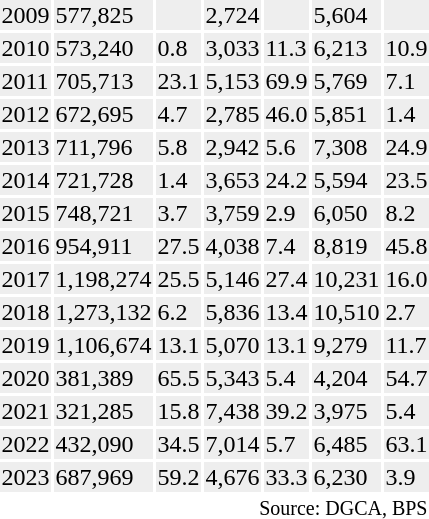<table class="toccolours sortable" style="padding:0.5em;">
<tr>
<th></th>
<th></th>
<th></th>
<th></th>
<th></th>
<th></th>
<th></th>
</tr>
<tr style="background:#eee;">
<td>2009</td>
<td>577,825</td>
<td></td>
<td>2,724</td>
<td></td>
<td>5,604</td>
<td></td>
</tr>
<tr style="background:#eee;">
<td>2010</td>
<td>573,240</td>
<td> 0.8</td>
<td>3,033</td>
<td> 11.3</td>
<td>6,213</td>
<td> 10.9</td>
</tr>
<tr style="background:#eee;">
<td>2011</td>
<td>705,713</td>
<td> 23.1</td>
<td>5,153</td>
<td> 69.9</td>
<td>5,769</td>
<td> 7.1</td>
</tr>
<tr style="background:#eee;">
<td>2012</td>
<td>672,695</td>
<td> 4.7</td>
<td>2,785</td>
<td> 46.0</td>
<td>5,851</td>
<td> 1.4</td>
</tr>
<tr style="background:#eee;">
<td>2013</td>
<td>711,796</td>
<td> 5.8</td>
<td>2,942</td>
<td> 5.6</td>
<td>7,308</td>
<td> 24.9</td>
</tr>
<tr style="background:#eee;">
<td>2014</td>
<td>721,728</td>
<td> 1.4</td>
<td>3,653</td>
<td> 24.2</td>
<td>5,594</td>
<td> 23.5</td>
</tr>
<tr style="background:#eee;">
<td>2015</td>
<td>748,721</td>
<td> 3.7</td>
<td>3,759</td>
<td> 2.9</td>
<td>6,050</td>
<td> 8.2</td>
</tr>
<tr style="background:#eee;">
<td>2016</td>
<td>954,911</td>
<td> 27.5</td>
<td>4,038</td>
<td> 7.4</td>
<td>8,819</td>
<td> 45.8</td>
</tr>
<tr style="background:#eee;">
<td>2017</td>
<td>1,198,274</td>
<td> 25.5</td>
<td>5,146</td>
<td> 27.4</td>
<td>10,231</td>
<td> 16.0</td>
</tr>
<tr style="background:#eee;">
<td>2018</td>
<td>1,273,132</td>
<td> 6.2</td>
<td>5,836</td>
<td> 13.4</td>
<td>10,510</td>
<td> 2.7</td>
</tr>
<tr style="background:#eee;">
<td>2019</td>
<td>1,106,674</td>
<td> 13.1</td>
<td>5,070</td>
<td> 13.1</td>
<td>9,279</td>
<td> 11.7</td>
</tr>
<tr style="background:#eee;">
<td>2020</td>
<td>381,389</td>
<td> 65.5</td>
<td>5,343</td>
<td> 5.4</td>
<td>4,204</td>
<td> 54.7</td>
</tr>
<tr style="background:#eee;">
<td>2021</td>
<td>321,285</td>
<td> 15.8</td>
<td>7,438</td>
<td> 39.2</td>
<td>3,975</td>
<td> 5.4</td>
</tr>
<tr style="background:#eee;">
<td>2022</td>
<td>432,090</td>
<td> 34.5</td>
<td>7,014</td>
<td> 5.7</td>
<td>6,485</td>
<td> 63.1</td>
</tr>
<tr style="background:#eee;">
<td>2023</td>
<td>687,969</td>
<td> 59.2</td>
<td>4,676</td>
<td> 33.3</td>
<td>6,230</td>
<td> 3.9</td>
</tr>
<tr>
<td colspan="7" style="text-align:right;"><sup>Source: DGCA, BPS</sup></td>
</tr>
</table>
